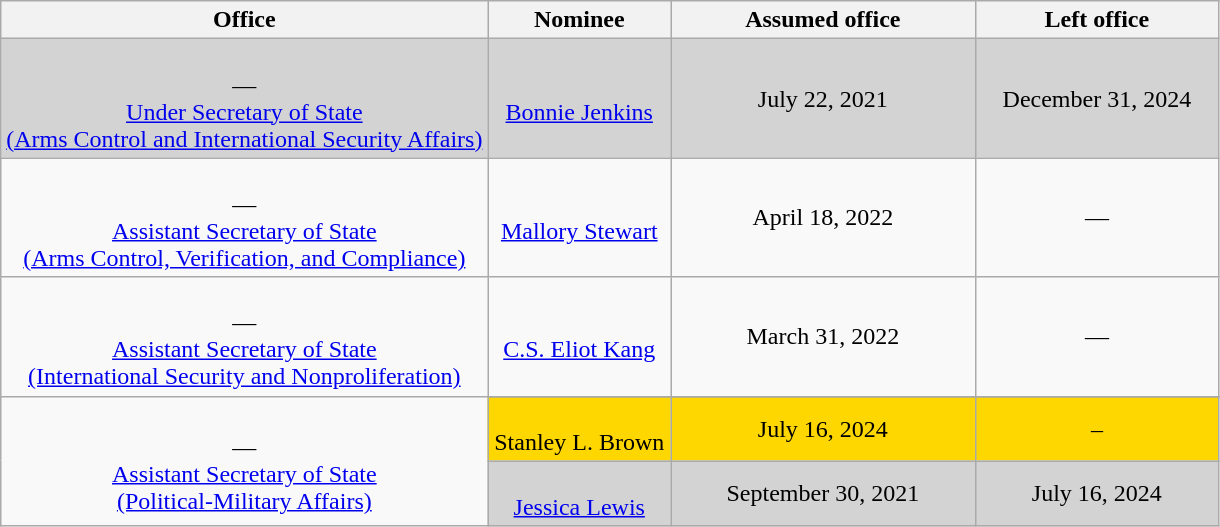<table class="wikitable sortable" style="text-align:center">
<tr>
<th style="width:40%;">Office</th>
<th style="width:15%;">Nominee</th>
<th style="width:25%;" data-sort-type="date">Assumed office</th>
<th style="width:20%;" data-sort-type="date">Left office</th>
</tr>
<tr style="background:lightgray">
<td><br>—<br><a href='#'>Under Secretary of State<br>(Arms Control and International Security Affairs)</a></td>
<td><br><a href='#'>Bonnie Jenkins</a></td>
<td>July 22, 2021<br></td>
<td>December 31, 2024</td>
</tr>
<tr>
<td><br>—<br><a href='#'>Assistant Secretary of State<br>(Arms Control, Verification, and Compliance)</a></td>
<td><br><a href='#'>Mallory Stewart</a></td>
<td>April 18, 2022<br></td>
<td>—</td>
</tr>
<tr>
<td><br>—<br><a href='#'>Assistant Secretary of State<br>(International Security and Nonproliferation)</a></td>
<td><br><a href='#'>C.S. Eliot Kang</a></td>
<td>March 31, 2022<br></td>
<td>—</td>
</tr>
<tr>
<td rowspan=3><br>—<br><a href='#'>Assistant Secretary of State<br>(Political-Military Affairs)</a></td>
</tr>
<tr style="background:gold;">
<td><br>Stanley L. Brown</td>
<td>July 16, 2024</td>
<td>–</td>
</tr>
<tr style="background:lightgray">
<td><br><a href='#'>Jessica Lewis</a></td>
<td>September 30, 2021<br></td>
<td>July 16, 2024</td>
</tr>
</table>
